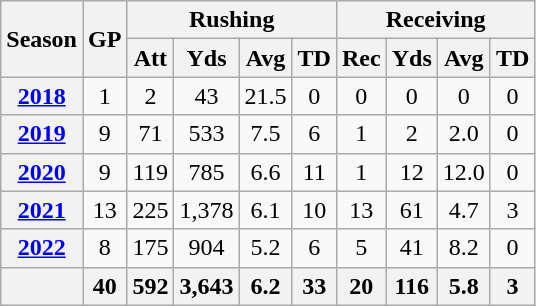<table class="wikitable" style="text-align:center;">
<tr>
<th rowspan="2">Season</th>
<th rowspan="2">GP</th>
<th colspan="4">Rushing</th>
<th colspan="4">Receiving</th>
</tr>
<tr>
<th>Att</th>
<th>Yds</th>
<th>Avg</th>
<th>TD</th>
<th>Rec</th>
<th>Yds</th>
<th>Avg</th>
<th>TD</th>
</tr>
<tr>
<th><a href='#'>2018</a></th>
<td>1</td>
<td>2</td>
<td>43</td>
<td>21.5</td>
<td>0</td>
<td>0</td>
<td>0</td>
<td>0</td>
<td>0</td>
</tr>
<tr>
<th><a href='#'>2019</a></th>
<td>9</td>
<td>71</td>
<td>533</td>
<td>7.5</td>
<td>6</td>
<td>1</td>
<td>2</td>
<td>2.0</td>
<td>0</td>
</tr>
<tr>
<th><a href='#'>2020</a></th>
<td>9</td>
<td>119</td>
<td>785</td>
<td>6.6</td>
<td>11</td>
<td>1</td>
<td>12</td>
<td>12.0</td>
<td>0</td>
</tr>
<tr>
<th><a href='#'>2021</a></th>
<td>13</td>
<td>225</td>
<td>1,378</td>
<td>6.1</td>
<td>10</td>
<td>13</td>
<td>61</td>
<td>4.7</td>
<td>3</td>
</tr>
<tr>
<th><a href='#'>2022</a></th>
<td>8</td>
<td>175</td>
<td>904</td>
<td>5.2</td>
<td>6</td>
<td>5</td>
<td>41</td>
<td>8.2</td>
<td>0</td>
</tr>
<tr>
<th></th>
<th>40</th>
<th>592</th>
<th>3,643</th>
<th>6.2</th>
<th>33</th>
<th>20</th>
<th>116</th>
<th>5.8</th>
<th>3</th>
</tr>
</table>
